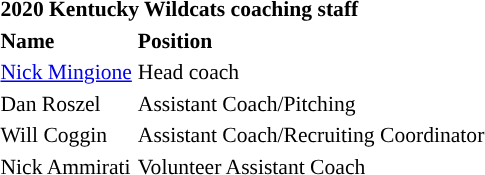<table class="toccolours" style="text-align: left; font-size:90%;">
<tr>
<th colspan="9">2020 Kentucky Wildcats coaching staff</th>
</tr>
<tr>
<th>Name</th>
<th>Position</th>
</tr>
<tr>
<td><a href='#'>Nick Mingione</a></td>
<td>Head coach</td>
</tr>
<tr>
<td>Dan Roszel</td>
<td>Assistant Coach/Pitching</td>
</tr>
<tr>
<td>Will Coggin</td>
<td>Assistant Coach/Recruiting Coordinator</td>
</tr>
<tr>
<td>Nick Ammirati</td>
<td>Volunteer Assistant Coach</td>
</tr>
</table>
